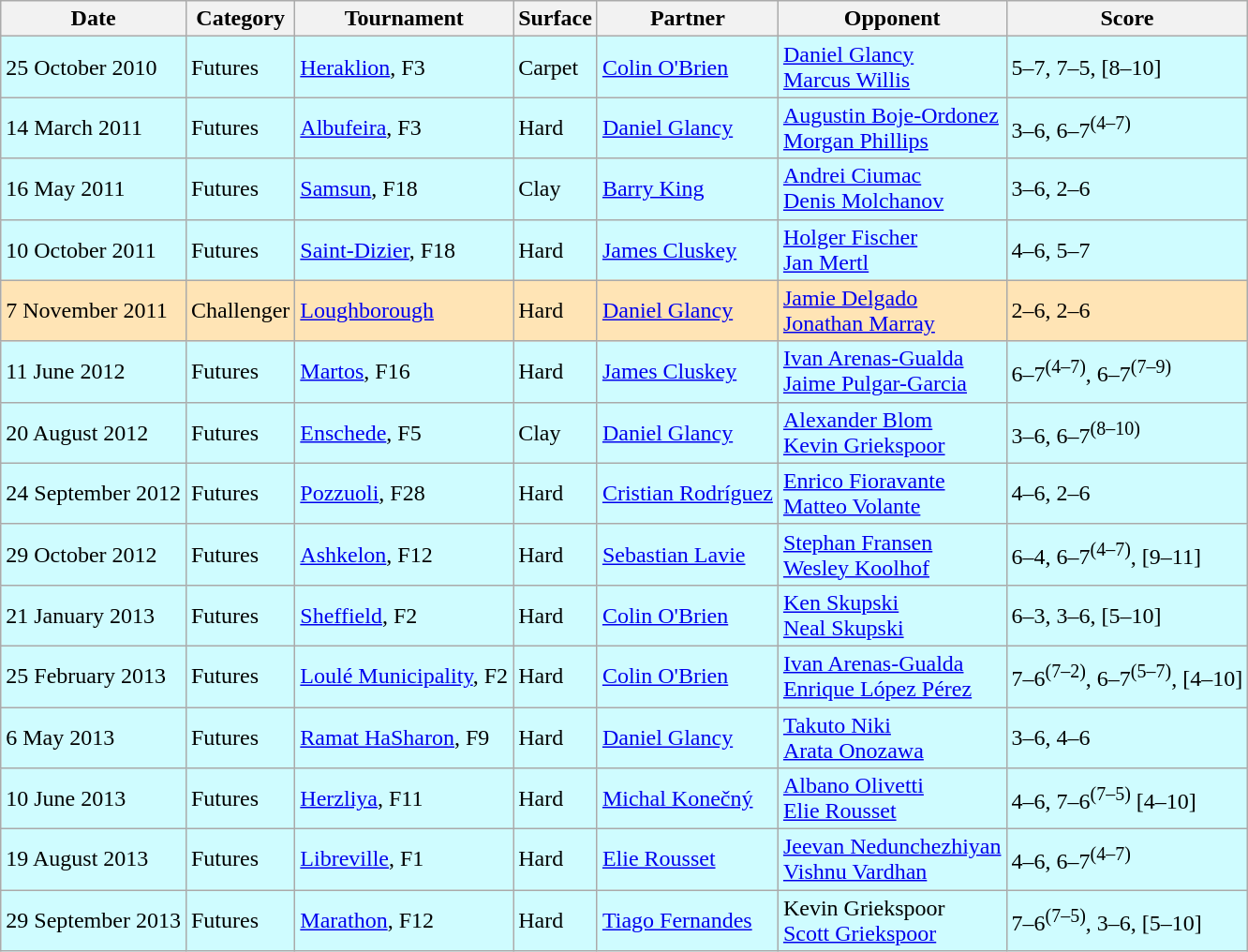<table class="wikitable">
<tr>
<th>Date</th>
<th>Category</th>
<th>Tournament</th>
<th>Surface</th>
<th>Partner</th>
<th>Opponent</th>
<th>Score</th>
</tr>
<tr bgcolor="CFFCFF">
<td>25 October 2010</td>
<td>Futures</td>
<td><a href='#'>Heraklion</a>, F3</td>
<td>Carpet</td>
<td> <a href='#'>Colin O'Brien</a></td>
<td> <a href='#'>Daniel Glancy</a> <br>  <a href='#'>Marcus Willis</a></td>
<td>5–7, 7–5, [8–10]</td>
</tr>
<tr bgcolor="CFFCFF">
<td>14 March 2011</td>
<td>Futures</td>
<td><a href='#'>Albufeira</a>, F3</td>
<td>Hard</td>
<td> <a href='#'>Daniel Glancy</a></td>
<td> <a href='#'>Augustin Boje-Ordonez</a> <br>  <a href='#'>Morgan Phillips</a></td>
<td>3–6, 6–7<sup>(4–7)</sup></td>
</tr>
<tr bgcolor="CFFCFF">
<td>16 May 2011</td>
<td>Futures</td>
<td><a href='#'>Samsun</a>, F18</td>
<td>Clay</td>
<td> <a href='#'>Barry King</a></td>
<td> <a href='#'>Andrei Ciumac</a> <br>  <a href='#'>Denis Molchanov</a></td>
<td>3–6, 2–6</td>
</tr>
<tr bgcolor="CFFCFF">
<td>10 October 2011</td>
<td>Futures</td>
<td><a href='#'>Saint-Dizier</a>, F18</td>
<td>Hard</td>
<td> <a href='#'>James Cluskey</a></td>
<td> <a href='#'>Holger Fischer</a> <br>  <a href='#'>Jan Mertl</a></td>
<td>4–6, 5–7</td>
</tr>
<tr bgcolor="moccasin">
<td>7 November 2011</td>
<td>Challenger</td>
<td><a href='#'>Loughborough</a></td>
<td>Hard</td>
<td> <a href='#'>Daniel Glancy</a></td>
<td> <a href='#'>Jamie Delgado</a> <br>  <a href='#'>Jonathan Marray</a></td>
<td>2–6, 2–6</td>
</tr>
<tr bgcolor="CFFCFF">
<td>11 June 2012</td>
<td>Futures</td>
<td><a href='#'>Martos</a>, F16</td>
<td>Hard</td>
<td> <a href='#'>James Cluskey</a></td>
<td> <a href='#'>Ivan Arenas-Gualda</a> <br>  <a href='#'>Jaime Pulgar-Garcia</a></td>
<td>6–7<sup>(4–7)</sup>, 6–7<sup>(7–9)</sup></td>
</tr>
<tr bgcolor="CFFCFF">
<td>20 August 2012</td>
<td>Futures</td>
<td><a href='#'>Enschede</a>, F5</td>
<td>Clay</td>
<td> <a href='#'>Daniel Glancy</a></td>
<td> <a href='#'>Alexander Blom</a> <br>  <a href='#'>Kevin Griekspoor</a></td>
<td>3–6, 6–7<sup>(8–10)</sup></td>
</tr>
<tr bgcolor="CFFCFF">
<td>24 September 2012</td>
<td>Futures</td>
<td><a href='#'>Pozzuoli</a>, F28</td>
<td>Hard</td>
<td> <a href='#'>Cristian Rodríguez</a></td>
<td> <a href='#'>Enrico Fioravante</a> <br>  <a href='#'>Matteo Volante</a></td>
<td>4–6, 2–6</td>
</tr>
<tr bgcolor="CFFCFF">
<td>29 October 2012</td>
<td>Futures</td>
<td><a href='#'>Ashkelon</a>, F12</td>
<td>Hard</td>
<td> <a href='#'>Sebastian Lavie</a></td>
<td> <a href='#'>Stephan Fransen</a> <br>  <a href='#'>Wesley Koolhof</a></td>
<td>6–4, 6–7<sup>(4–7)</sup>, [9–11]</td>
</tr>
<tr bgcolor="CFFCFF">
<td>21 January 2013</td>
<td>Futures</td>
<td><a href='#'>Sheffield</a>, F2</td>
<td>Hard</td>
<td> <a href='#'>Colin O'Brien</a></td>
<td> <a href='#'>Ken Skupski</a> <br>  <a href='#'>Neal Skupski</a></td>
<td>6–3, 3–6, [5–10]</td>
</tr>
<tr bgcolor="CFFCFF">
<td>25 February 2013</td>
<td>Futures</td>
<td><a href='#'>Loulé Municipality</a>, F2</td>
<td>Hard</td>
<td> <a href='#'>Colin O'Brien</a></td>
<td> <a href='#'>Ivan Arenas-Gualda</a> <br>  <a href='#'>Enrique López Pérez</a></td>
<td>7–6<sup>(7–2)</sup>, 6–7<sup>(5–7)</sup>, [4–10]</td>
</tr>
<tr bgcolor="CFFCFF">
<td>6 May 2013</td>
<td>Futures</td>
<td><a href='#'>Ramat HaSharon</a>, F9</td>
<td>Hard</td>
<td> <a href='#'>Daniel Glancy</a></td>
<td> <a href='#'>Takuto Niki</a> <br>  <a href='#'>Arata Onozawa</a></td>
<td>3–6, 4–6</td>
</tr>
<tr bgcolor="CFFCFF">
<td>10 June 2013</td>
<td>Futures</td>
<td><a href='#'>Herzliya</a>, F11</td>
<td>Hard</td>
<td> <a href='#'>Michal Konečný</a></td>
<td> <a href='#'>Albano Olivetti</a> <br>  <a href='#'>Elie Rousset</a></td>
<td>4–6, 7–6<sup>(7–5)</sup> [4–10]</td>
</tr>
<tr bgcolor="CFFCFF">
<td>19 August 2013</td>
<td>Futures</td>
<td><a href='#'>Libreville</a>, F1</td>
<td>Hard</td>
<td> <a href='#'>Elie Rousset</a></td>
<td> <a href='#'>Jeevan Nedunchezhiyan</a> <br>  <a href='#'>Vishnu Vardhan</a></td>
<td>4–6, 6–7<sup>(4–7)</sup></td>
</tr>
<tr bgcolor="CFFCFF">
<td>29 September 2013</td>
<td>Futures</td>
<td><a href='#'>Marathon</a>, F12</td>
<td>Hard</td>
<td> <a href='#'>Tiago Fernandes</a></td>
<td> Kevin Griekspoor <br>  <a href='#'>Scott Griekspoor</a></td>
<td>7–6<sup>(7–5)</sup>, 3–6, [5–10]</td>
</tr>
</table>
